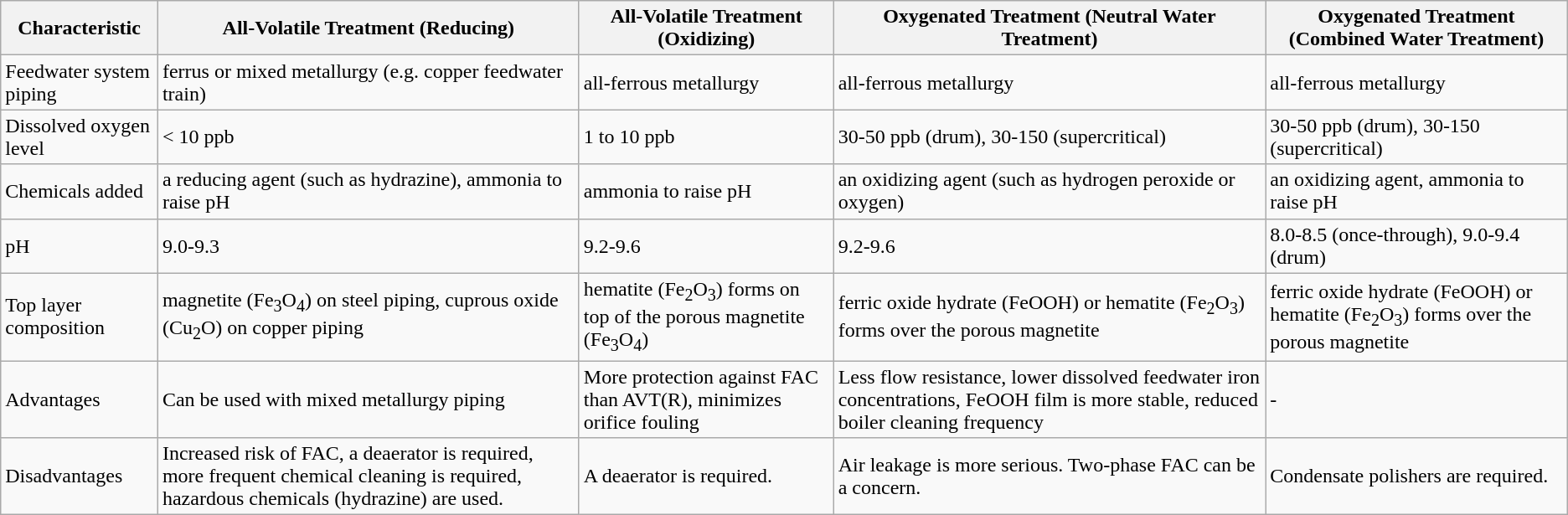<table class="wikitable">
<tr>
<th>Characteristic</th>
<th>All-Volatile Treatment (Reducing)</th>
<th>All-Volatile Treatment (Oxidizing)</th>
<th>Oxygenated Treatment (Neutral Water Treatment)</th>
<th>Oxygenated Treatment (Combined Water Treatment)</th>
</tr>
<tr>
<td>Feedwater system  piping</td>
<td>ferrus or mixed metallurgy (e.g. copper feedwater train)</td>
<td>all-ferrous metallurgy</td>
<td>all-ferrous metallurgy</td>
<td>all-ferrous metallurgy</td>
</tr>
<tr>
<td>Dissolved oxygen level</td>
<td>< 10 ppb</td>
<td>1 to 10 ppb</td>
<td>30-50 ppb (drum), 30-150 (supercritical)</td>
<td>30-50 ppb (drum), 30-150 (supercritical)</td>
</tr>
<tr>
<td>Chemicals added</td>
<td>a reducing agent (such as hydrazine), ammonia to raise pH</td>
<td>ammonia to raise pH</td>
<td>an oxidizing agent (such as hydrogen peroxide or oxygen)</td>
<td>an oxidizing agent, ammonia to raise pH</td>
</tr>
<tr>
<td>pH</td>
<td>9.0-9.3</td>
<td>9.2-9.6</td>
<td>9.2-9.6</td>
<td>8.0-8.5 (once-through), 9.0-9.4 (drum)</td>
</tr>
<tr>
<td>Top layer composition</td>
<td>magnetite (Fe<sub>3</sub>O<sub>4</sub>) on steel piping, cuprous oxide (Cu<sub>2</sub>O) on copper piping</td>
<td>hematite (Fe<sub>2</sub>O<sub>3</sub>) forms on top of the porous magnetite (Fe<sub>3</sub>O<sub>4</sub>)</td>
<td>ferric oxide hydrate (FeOOH) or hematite (Fe<sub>2</sub>O<sub>3</sub>) forms over the porous magnetite</td>
<td>ferric oxide hydrate (FeOOH) or hematite (Fe<sub>2</sub>O<sub>3</sub>) forms over the porous magnetite</td>
</tr>
<tr>
<td>Advantages</td>
<td>Can be used with mixed metallurgy piping</td>
<td>More protection against FAC than AVT(R), minimizes orifice fouling </td>
<td>Less flow resistance, lower dissolved feedwater iron concentrations, FeOOH film is more stable, reduced boiler cleaning frequency</td>
<td>-</td>
</tr>
<tr>
<td>Disadvantages</td>
<td>Increased risk of FAC, a deaerator is required, more frequent chemical cleaning is required, hazardous chemicals (hydrazine) are used.</td>
<td>A deaerator is required.</td>
<td>Air leakage is more serious. Two-phase FAC can be a concern.</td>
<td>Condensate polishers are required.</td>
</tr>
</table>
